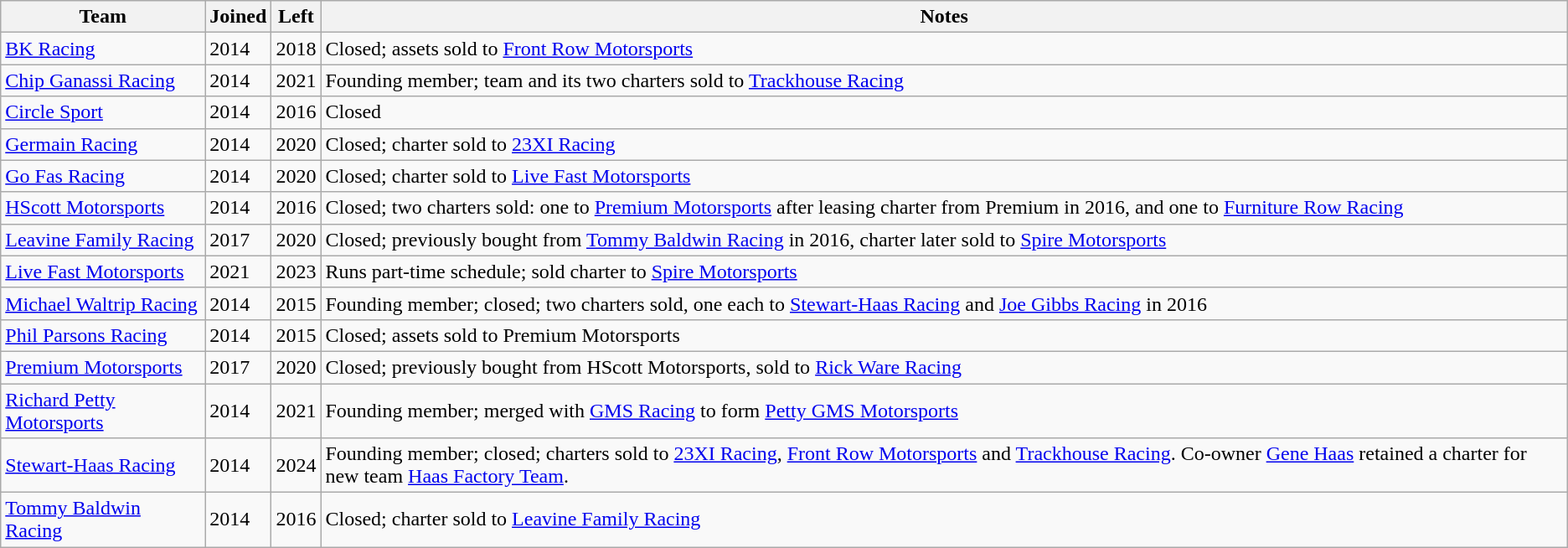<table class="wikitable">
<tr>
<th>Team</th>
<th>Joined</th>
<th>Left</th>
<th>Notes</th>
</tr>
<tr>
<td><a href='#'>BK Racing</a></td>
<td>2014</td>
<td>2018</td>
<td>Closed; assets sold to <a href='#'>Front Row Motorsports</a></td>
</tr>
<tr>
<td><a href='#'>Chip Ganassi Racing</a></td>
<td>2014</td>
<td>2021</td>
<td>Founding member; team and its two charters sold to <a href='#'>Trackhouse Racing</a></td>
</tr>
<tr>
<td><a href='#'>Circle Sport</a></td>
<td>2014</td>
<td>2016</td>
<td>Closed</td>
</tr>
<tr>
<td><a href='#'>Germain Racing</a></td>
<td>2014</td>
<td>2020</td>
<td>Closed; charter sold to <a href='#'>23XI Racing</a></td>
</tr>
<tr>
<td><a href='#'>Go Fas Racing</a></td>
<td>2014</td>
<td>2020</td>
<td>Closed; charter sold to <a href='#'>Live Fast Motorsports</a></td>
</tr>
<tr>
<td><a href='#'>HScott Motorsports</a></td>
<td>2014</td>
<td>2016</td>
<td>Closed; two charters sold: one to <a href='#'>Premium Motorsports</a> after leasing charter from Premium in 2016, and one to <a href='#'>Furniture Row Racing</a></td>
</tr>
<tr>
<td><a href='#'>Leavine Family Racing</a></td>
<td>2017</td>
<td>2020</td>
<td>Closed; previously bought from <a href='#'>Tommy Baldwin Racing</a> in 2016, charter later sold to <a href='#'>Spire Motorsports</a></td>
</tr>
<tr>
<td><a href='#'>Live Fast Motorsports</a></td>
<td>2021</td>
<td>2023</td>
<td>Runs part-time schedule; sold charter to <a href='#'>Spire Motorsports</a></td>
</tr>
<tr>
<td><a href='#'>Michael Waltrip Racing</a></td>
<td>2014</td>
<td>2015</td>
<td>Founding member; closed; two charters sold, one each to <a href='#'>Stewart-Haas Racing</a> and <a href='#'>Joe Gibbs Racing</a> in 2016</td>
</tr>
<tr>
<td><a href='#'>Phil Parsons Racing</a></td>
<td>2014</td>
<td>2015</td>
<td>Closed; assets sold to Premium Motorsports</td>
</tr>
<tr>
<td><a href='#'>Premium Motorsports</a></td>
<td>2017</td>
<td>2020</td>
<td>Closed; previously bought from HScott Motorsports, sold to <a href='#'>Rick Ware Racing</a></td>
</tr>
<tr>
<td><a href='#'>Richard Petty Motorsports</a></td>
<td>2014</td>
<td>2021</td>
<td>Founding member; merged with <a href='#'>GMS Racing</a> to form <a href='#'>Petty GMS Motorsports</a></td>
</tr>
<tr>
<td><a href='#'>Stewart-Haas Racing</a></td>
<td>2014</td>
<td>2024</td>
<td>Founding member; closed; charters sold to <a href='#'>23XI Racing</a>, <a href='#'>Front Row Motorsports</a> and <a href='#'>Trackhouse Racing</a>. Co-owner <a href='#'>Gene Haas</a> retained a charter for new team <a href='#'>Haas Factory Team</a>.</td>
</tr>
<tr>
<td><a href='#'>Tommy Baldwin Racing</a></td>
<td>2014</td>
<td>2016</td>
<td>Closed; charter sold to <a href='#'>Leavine Family Racing</a></td>
</tr>
</table>
